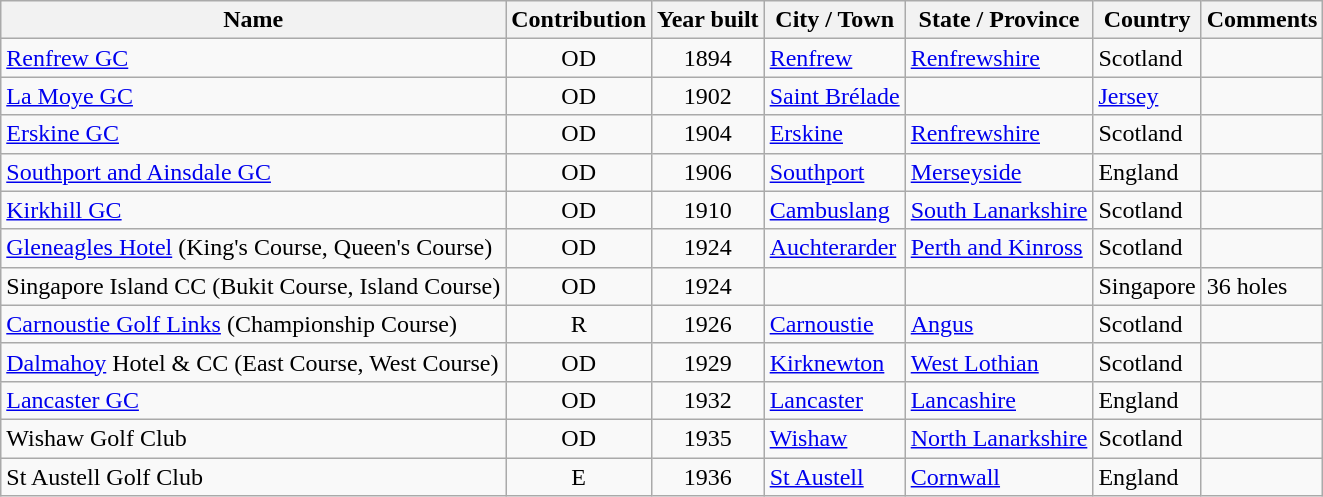<table class="sortable wikitable">
<tr>
<th>Name</th>
<th>Contribution</th>
<th>Year built</th>
<th>City / Town</th>
<th>State / Province</th>
<th>Country</th>
<th>Comments</th>
</tr>
<tr>
<td><a href='#'>Renfrew GC</a></td>
<td align=center>OD</td>
<td align=center>1894</td>
<td><a href='#'>Renfrew</a></td>
<td><a href='#'>Renfrewshire</a></td>
<td>Scotland</td>
<td></td>
</tr>
<tr>
<td><a href='#'>La Moye GC</a></td>
<td align=center>OD</td>
<td align=center>1902</td>
<td><a href='#'>Saint Brélade</a></td>
<td></td>
<td><a href='#'>Jersey</a></td>
<td></td>
</tr>
<tr>
<td><a href='#'>Erskine GC</a></td>
<td align=center>OD</td>
<td align=center>1904</td>
<td><a href='#'>Erskine</a></td>
<td><a href='#'>Renfrewshire</a></td>
<td>Scotland</td>
<td></td>
</tr>
<tr>
<td><a href='#'>Southport and Ainsdale GC</a></td>
<td align=center>OD</td>
<td align=center>1906</td>
<td><a href='#'>Southport</a></td>
<td><a href='#'>Merseyside</a></td>
<td>England</td>
<td></td>
</tr>
<tr>
<td><a href='#'>Kirkhill GC</a></td>
<td align=center>OD</td>
<td align=center>1910</td>
<td><a href='#'>Cambuslang</a></td>
<td><a href='#'>South Lanarkshire</a></td>
<td>Scotland</td>
<td></td>
</tr>
<tr>
<td><a href='#'>Gleneagles Hotel</a> (King's Course, Queen's Course)</td>
<td align=center>OD</td>
<td align=center>1924</td>
<td><a href='#'>Auchterarder</a></td>
<td><a href='#'>Perth and Kinross</a></td>
<td>Scotland</td>
<td></td>
</tr>
<tr>
<td>Singapore Island CC (Bukit Course, Island Course)</td>
<td align=center>OD</td>
<td align=center>1924</td>
<td></td>
<td></td>
<td>Singapore</td>
<td>36 holes</td>
</tr>
<tr>
<td><a href='#'>Carnoustie Golf Links</a> (Championship Course)</td>
<td align=center>R</td>
<td align=center>1926</td>
<td><a href='#'>Carnoustie</a></td>
<td><a href='#'>Angus</a></td>
<td>Scotland</td>
<td></td>
</tr>
<tr>
<td><a href='#'>Dalmahoy</a> Hotel & CC (East Course, West Course)</td>
<td align=center>OD</td>
<td align=center>1929</td>
<td><a href='#'>Kirknewton</a></td>
<td><a href='#'>West Lothian</a></td>
<td>Scotland</td>
<td></td>
</tr>
<tr>
<td><a href='#'>Lancaster GC</a></td>
<td align=center>OD</td>
<td align=center>1932</td>
<td><a href='#'>Lancaster</a></td>
<td><a href='#'>Lancashire</a></td>
<td>England</td>
<td></td>
</tr>
<tr>
<td>Wishaw Golf Club</td>
<td align=center>OD</td>
<td align=center>1935</td>
<td><a href='#'>Wishaw</a></td>
<td><a href='#'>North Lanarkshire</a></td>
<td>Scotland</td>
<td></td>
</tr>
<tr>
<td>St Austell Golf Club</td>
<td align=center>E</td>
<td align=center>1936</td>
<td><a href='#'>St Austell</a></td>
<td><a href='#'>Cornwall</a></td>
<td>England</td>
<td></td>
</tr>
</table>
